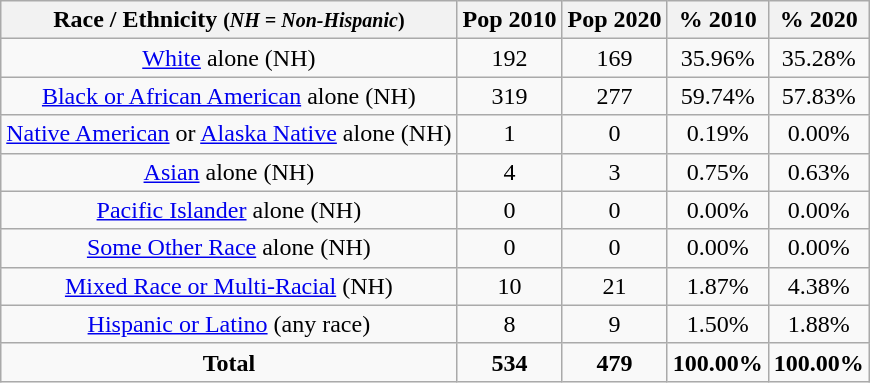<table class="wikitable" style="text-align:center;">
<tr>
<th>Race / Ethnicity <small>(<em>NH = Non-Hispanic</em>)</small></th>
<th>Pop 2010</th>
<th>Pop 2020</th>
<th>% 2010</th>
<th>% 2020</th>
</tr>
<tr>
<td><a href='#'>White</a> alone (NH)</td>
<td>192</td>
<td>169</td>
<td>35.96%</td>
<td>35.28%</td>
</tr>
<tr>
<td><a href='#'>Black or African American</a> alone (NH)</td>
<td>319</td>
<td>277</td>
<td>59.74%</td>
<td>57.83%</td>
</tr>
<tr>
<td><a href='#'>Native American</a> or <a href='#'>Alaska Native</a> alone (NH)</td>
<td>1</td>
<td>0</td>
<td>0.19%</td>
<td>0.00%</td>
</tr>
<tr>
<td><a href='#'>Asian</a> alone (NH)</td>
<td>4</td>
<td>3</td>
<td>0.75%</td>
<td>0.63%</td>
</tr>
<tr>
<td><a href='#'>Pacific Islander</a> alone (NH)</td>
<td>0</td>
<td>0</td>
<td>0.00%</td>
<td>0.00%</td>
</tr>
<tr>
<td><a href='#'>Some Other Race</a> alone (NH)</td>
<td>0</td>
<td>0</td>
<td>0.00%</td>
<td>0.00%</td>
</tr>
<tr>
<td><a href='#'>Mixed Race or Multi-Racial</a> (NH)</td>
<td>10</td>
<td>21</td>
<td>1.87%</td>
<td>4.38%</td>
</tr>
<tr>
<td><a href='#'>Hispanic or Latino</a> (any race)</td>
<td>8</td>
<td>9</td>
<td>1.50%</td>
<td>1.88%</td>
</tr>
<tr>
<td><strong>Total</strong></td>
<td><strong>534</strong></td>
<td><strong>479</strong></td>
<td><strong>100.00%</strong></td>
<td><strong>100.00%</strong></td>
</tr>
</table>
